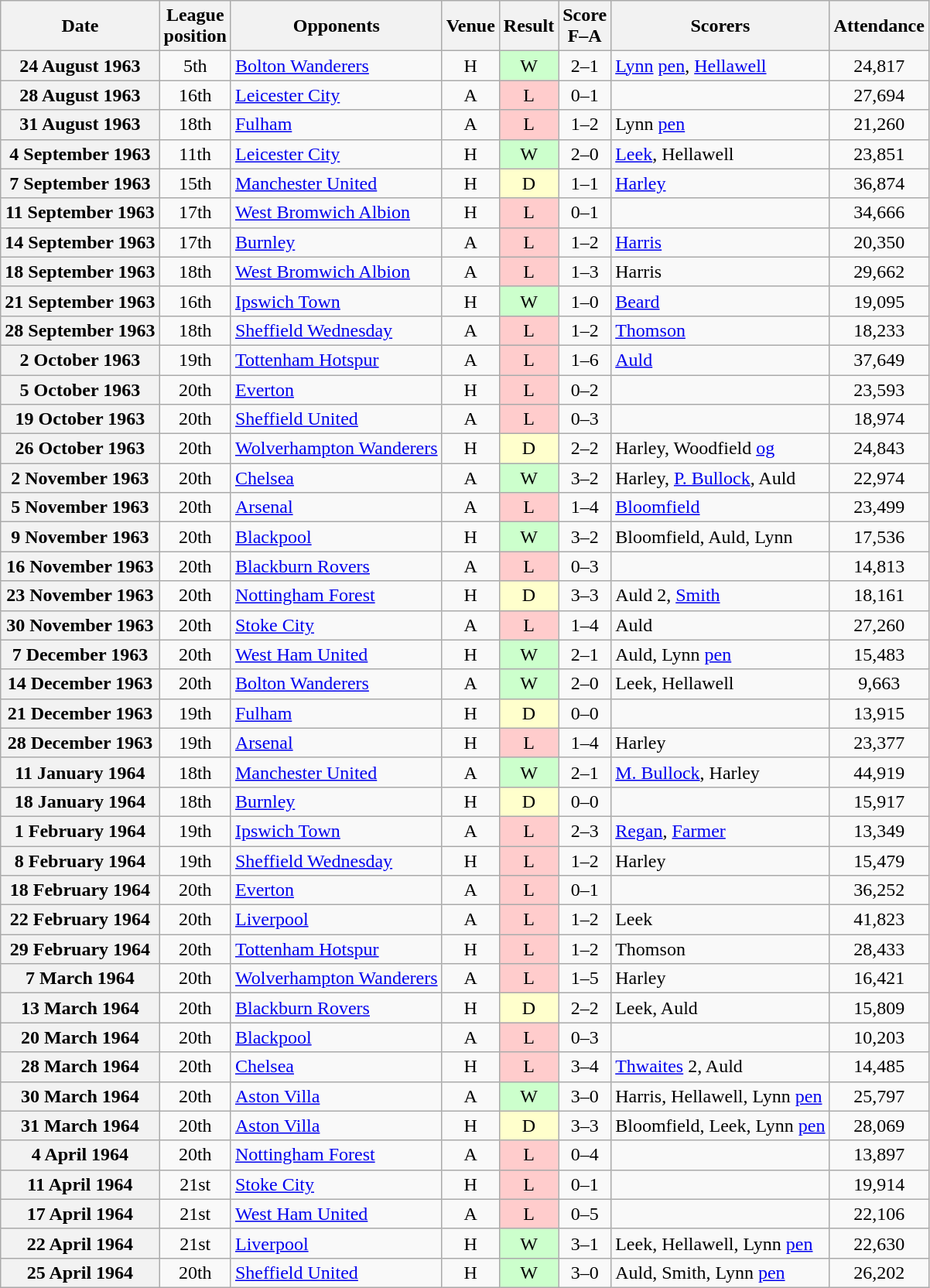<table class="wikitable plainrowheaders" style="text-align:center">
<tr>
<th scope="col">Date</th>
<th scope="col">League<br>position</th>
<th scope="col">Opponents</th>
<th scope="col">Venue</th>
<th scope="col">Result</th>
<th scope="col">Score<br>F–A</th>
<th scope="col">Scorers</th>
<th scope="col">Attendance</th>
</tr>
<tr>
<th scope="row">24 August 1963</th>
<td>5th</td>
<td align="left"><a href='#'>Bolton Wanderers</a></td>
<td>H</td>
<td style=background:#cfc>W</td>
<td>2–1</td>
<td align="left"><a href='#'>Lynn</a> <a href='#'>pen</a>, <a href='#'>Hellawell</a></td>
<td>24,817</td>
</tr>
<tr>
<th scope="row">28 August 1963</th>
<td>16th</td>
<td align="left"><a href='#'>Leicester City</a></td>
<td>A</td>
<td style=background:#fcc>L</td>
<td>0–1</td>
<td></td>
<td>27,694</td>
</tr>
<tr>
<th scope="row">31 August 1963</th>
<td>18th</td>
<td align="left"><a href='#'>Fulham</a></td>
<td>A</td>
<td style=background:#fcc>L</td>
<td>1–2</td>
<td align="left">Lynn <a href='#'>pen</a></td>
<td>21,260</td>
</tr>
<tr>
<th scope="row">4 September 1963</th>
<td>11th</td>
<td align="left"><a href='#'>Leicester City</a></td>
<td>H</td>
<td style=background:#cfc>W</td>
<td>2–0</td>
<td align="left"><a href='#'>Leek</a>, Hellawell</td>
<td>23,851</td>
</tr>
<tr>
<th scope="row">7 September 1963</th>
<td>15th</td>
<td align="left"><a href='#'>Manchester United</a></td>
<td>H</td>
<td style=background:#ffc>D</td>
<td>1–1</td>
<td align="left"><a href='#'>Harley</a></td>
<td>36,874</td>
</tr>
<tr>
<th scope="row">11 September 1963</th>
<td>17th</td>
<td align="left"><a href='#'>West Bromwich Albion</a></td>
<td>H</td>
<td style=background:#fcc>L</td>
<td>0–1</td>
<td></td>
<td>34,666</td>
</tr>
<tr>
<th scope="row">14 September 1963</th>
<td>17th</td>
<td align="left"><a href='#'>Burnley</a></td>
<td>A</td>
<td style=background:#fcc>L</td>
<td>1–2</td>
<td align="left"><a href='#'>Harris</a></td>
<td>20,350</td>
</tr>
<tr>
<th scope="row">18 September 1963</th>
<td>18th</td>
<td align="left"><a href='#'>West Bromwich Albion</a></td>
<td>A</td>
<td style=background:#fcc>L</td>
<td>1–3</td>
<td align="left">Harris</td>
<td>29,662</td>
</tr>
<tr>
<th scope="row">21 September 1963</th>
<td>16th</td>
<td align="left"><a href='#'>Ipswich Town</a></td>
<td>H</td>
<td style=background:#cfc>W</td>
<td>1–0</td>
<td align="left"><a href='#'>Beard</a></td>
<td>19,095</td>
</tr>
<tr>
<th scope="row">28 September 1963</th>
<td>18th</td>
<td align="left"><a href='#'>Sheffield Wednesday</a></td>
<td>A</td>
<td style=background:#fcc>L</td>
<td>1–2</td>
<td align="left"><a href='#'>Thomson</a></td>
<td>18,233</td>
</tr>
<tr>
<th scope="row">2 October 1963</th>
<td>19th</td>
<td align="left"><a href='#'>Tottenham Hotspur</a></td>
<td>A</td>
<td style=background:#fcc>L</td>
<td>1–6</td>
<td align="left"><a href='#'>Auld</a></td>
<td>37,649</td>
</tr>
<tr>
<th scope="row">5 October 1963</th>
<td>20th</td>
<td align="left"><a href='#'>Everton</a></td>
<td>H</td>
<td style=background:#fcc>L</td>
<td>0–2</td>
<td></td>
<td>23,593</td>
</tr>
<tr>
<th scope="row">19 October 1963</th>
<td>20th</td>
<td align="left"><a href='#'>Sheffield United</a></td>
<td>A</td>
<td style=background:#fcc>L</td>
<td>0–3</td>
<td></td>
<td>18,974</td>
</tr>
<tr>
<th scope="row">26 October 1963</th>
<td>20th</td>
<td align="left"><a href='#'>Wolverhampton Wanderers</a></td>
<td>H</td>
<td style=background:#ffc>D</td>
<td>2–2</td>
<td align="left">Harley, Woodfield <a href='#'>og</a></td>
<td>24,843</td>
</tr>
<tr>
<th scope="row">2 November 1963</th>
<td>20th</td>
<td align="left"><a href='#'>Chelsea</a></td>
<td>A</td>
<td style=background:#cfc>W</td>
<td>3–2</td>
<td align="left">Harley, <a href='#'>P. Bullock</a>, Auld</td>
<td>22,974</td>
</tr>
<tr>
<th scope="row">5 November 1963</th>
<td>20th</td>
<td align="left"><a href='#'>Arsenal</a></td>
<td>A</td>
<td style=background:#fcc>L</td>
<td>1–4</td>
<td align="left"><a href='#'>Bloomfield</a></td>
<td>23,499</td>
</tr>
<tr>
<th scope="row">9 November 1963</th>
<td>20th</td>
<td align="left"><a href='#'>Blackpool</a></td>
<td>H</td>
<td style=background:#cfc>W</td>
<td>3–2</td>
<td align="left">Bloomfield, Auld, Lynn</td>
<td>17,536</td>
</tr>
<tr>
<th scope="row">16 November 1963</th>
<td>20th</td>
<td align="left"><a href='#'>Blackburn Rovers</a></td>
<td>A</td>
<td style=background:#fcc>L</td>
<td>0–3</td>
<td></td>
<td>14,813</td>
</tr>
<tr>
<th scope="row">23 November 1963</th>
<td>20th</td>
<td align="left"><a href='#'>Nottingham Forest</a></td>
<td>H</td>
<td style=background:#ffc>D</td>
<td>3–3</td>
<td align="left">Auld 2, <a href='#'>Smith</a></td>
<td>18,161</td>
</tr>
<tr>
<th scope="row">30 November 1963</th>
<td>20th</td>
<td align="left"><a href='#'>Stoke City</a></td>
<td>A</td>
<td style=background:#fcc>L</td>
<td>1–4</td>
<td align="left">Auld</td>
<td>27,260</td>
</tr>
<tr>
<th scope="row">7 December 1963</th>
<td>20th</td>
<td align="left"><a href='#'>West Ham United</a></td>
<td>H</td>
<td style=background:#cfc>W</td>
<td>2–1</td>
<td align="left">Auld, Lynn <a href='#'>pen</a></td>
<td>15,483</td>
</tr>
<tr>
<th scope="row">14 December 1963</th>
<td>20th</td>
<td align="left"><a href='#'>Bolton Wanderers</a></td>
<td>A</td>
<td style=background:#cfc>W</td>
<td>2–0</td>
<td align="left">Leek, Hellawell</td>
<td>9,663</td>
</tr>
<tr>
<th scope="row">21 December 1963</th>
<td>19th</td>
<td align="left"><a href='#'>Fulham</a></td>
<td>H</td>
<td style=background:#ffc>D</td>
<td>0–0</td>
<td></td>
<td>13,915</td>
</tr>
<tr>
<th scope="row">28 December 1963</th>
<td>19th</td>
<td align="left"><a href='#'>Arsenal</a></td>
<td>H</td>
<td style=background:#fcc>L</td>
<td>1–4</td>
<td align="left">Harley</td>
<td>23,377</td>
</tr>
<tr>
<th scope="row">11 January 1964</th>
<td>18th</td>
<td align="left"><a href='#'>Manchester United</a></td>
<td>A</td>
<td style=background:#cfc>W</td>
<td>2–1</td>
<td align="left"><a href='#'>M. Bullock</a>, Harley</td>
<td>44,919</td>
</tr>
<tr>
<th scope="row">18 January 1964</th>
<td>18th</td>
<td align="left"><a href='#'>Burnley</a></td>
<td>H</td>
<td style=background:#ffc>D</td>
<td>0–0</td>
<td></td>
<td>15,917</td>
</tr>
<tr>
<th scope="row">1 February 1964</th>
<td>19th</td>
<td align="left"><a href='#'>Ipswich Town</a></td>
<td>A</td>
<td style=background:#fcc>L</td>
<td>2–3</td>
<td align="left"><a href='#'>Regan</a>, <a href='#'>Farmer</a></td>
<td>13,349</td>
</tr>
<tr>
<th scope="row">8 February 1964</th>
<td>19th</td>
<td align="left"><a href='#'>Sheffield Wednesday</a></td>
<td>H</td>
<td style=background:#fcc>L</td>
<td>1–2</td>
<td align="left">Harley</td>
<td>15,479</td>
</tr>
<tr>
<th scope="row">18 February 1964</th>
<td>20th</td>
<td align="left"><a href='#'>Everton</a></td>
<td>A</td>
<td style=background:#fcc>L</td>
<td>0–1</td>
<td></td>
<td>36,252</td>
</tr>
<tr>
<th scope="row">22 February 1964</th>
<td>20th</td>
<td align="left"><a href='#'>Liverpool</a></td>
<td>A</td>
<td style=background:#fcc>L</td>
<td>1–2</td>
<td align="left">Leek</td>
<td>41,823</td>
</tr>
<tr>
<th scope="row">29 February 1964</th>
<td>20th</td>
<td align="left"><a href='#'>Tottenham Hotspur</a></td>
<td>H</td>
<td style=background:#fcc>L</td>
<td>1–2</td>
<td align="left">Thomson</td>
<td>28,433</td>
</tr>
<tr>
<th scope="row">7 March 1964</th>
<td>20th</td>
<td align="left"><a href='#'>Wolverhampton Wanderers</a></td>
<td>A</td>
<td style=background:#fcc>L</td>
<td>1–5</td>
<td align="left">Harley</td>
<td>16,421</td>
</tr>
<tr>
<th scope="row">13 March 1964</th>
<td>20th</td>
<td align="left"><a href='#'>Blackburn Rovers</a></td>
<td>H</td>
<td style=background:#ffc>D</td>
<td>2–2</td>
<td align="left">Leek, Auld</td>
<td>15,809</td>
</tr>
<tr>
<th scope="row">20 March 1964</th>
<td>20th</td>
<td align="left"><a href='#'>Blackpool</a></td>
<td>A</td>
<td style=background:#fcc>L</td>
<td>0–3</td>
<td></td>
<td>10,203</td>
</tr>
<tr>
<th scope="row">28 March 1964</th>
<td>20th</td>
<td align="left"><a href='#'>Chelsea</a></td>
<td>H</td>
<td style=background:#fcc>L</td>
<td>3–4</td>
<td align="left"><a href='#'>Thwaites</a> 2, Auld</td>
<td>14,485</td>
</tr>
<tr>
<th scope="row">30 March 1964</th>
<td>20th</td>
<td align="left"><a href='#'>Aston Villa</a></td>
<td>A</td>
<td style=background:#cfc>W</td>
<td>3–0</td>
<td align="left">Harris, Hellawell, Lynn <a href='#'>pen</a></td>
<td>25,797</td>
</tr>
<tr>
<th scope="row">31 March 1964</th>
<td>20th</td>
<td align="left"><a href='#'>Aston Villa</a></td>
<td>H</td>
<td style=background:#ffc>D</td>
<td>3–3</td>
<td align="left">Bloomfield, Leek, Lynn <a href='#'>pen</a></td>
<td>28,069</td>
</tr>
<tr>
<th scope="row">4 April 1964</th>
<td>20th</td>
<td align="left"><a href='#'>Nottingham Forest</a></td>
<td>A</td>
<td style=background:#fcc>L</td>
<td>0–4</td>
<td></td>
<td>13,897</td>
</tr>
<tr>
<th scope="row">11 April 1964</th>
<td>21st</td>
<td align="left"><a href='#'>Stoke City</a></td>
<td>H</td>
<td style=background:#fcc>L</td>
<td>0–1</td>
<td></td>
<td>19,914</td>
</tr>
<tr>
<th scope="row">17 April 1964</th>
<td>21st</td>
<td align="left"><a href='#'>West Ham United</a></td>
<td>A</td>
<td style=background:#fcc>L</td>
<td>0–5</td>
<td></td>
<td>22,106</td>
</tr>
<tr>
<th scope="row">22 April 1964</th>
<td>21st</td>
<td align="left"><a href='#'>Liverpool</a></td>
<td>H</td>
<td style=background:#cfc>W</td>
<td>3–1</td>
<td align="left">Leek, Hellawell, Lynn <a href='#'>pen</a></td>
<td>22,630</td>
</tr>
<tr>
<th scope="row">25 April 1964</th>
<td>20th</td>
<td align="left"><a href='#'>Sheffield United</a></td>
<td>H</td>
<td style=background:#cfc>W</td>
<td>3–0</td>
<td align="left">Auld, Smith, Lynn <a href='#'>pen</a></td>
<td>26,202</td>
</tr>
</table>
